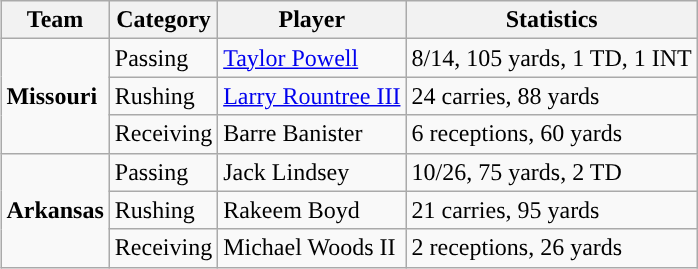<table class="wikitable" style="float: right;">
<tr>
<th>Team</th>
<th>Category</th>
<th>Player</th>
<th>Statistics</th>
</tr>
<tr>
<td rowspan=3><strong>Missouri</strong></td>
<td>Passing</td>
<td><a href='#'>Taylor Powell</a></td>
<td>8/14, 105 yards, 1 TD, 1 INT</td>
</tr>
<tr>
<td>Rushing</td>
<td><a href='#'>Larry Rountree III</a></td>
<td>24 carries, 88 yards</td>
</tr>
<tr>
<td>Receiving</td>
<td>Barre Banister</td>
<td>6 receptions, 60 yards</td>
</tr>
<tr>
<td rowspan=3><strong>Arkansas</strong></td>
<td>Passing</td>
<td>Jack Lindsey</td>
<td>10/26, 75 yards, 2 TD</td>
</tr>
<tr>
<td>Rushing</td>
<td>Rakeem Boyd</td>
<td>21 carries, 95 yards</td>
</tr>
<tr>
<td>Receiving</td>
<td>Michael Woods II</td>
<td>2 receptions, 26 yards</td>
</tr>
</table>
